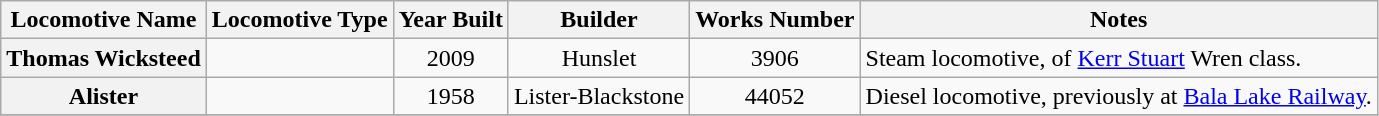<table class="wikitable">
<tr>
<th>Locomotive Name</th>
<th>Locomotive Type</th>
<th>Year Built</th>
<th>Builder</th>
<th>Works Number</th>
<th>Notes</th>
</tr>
<tr>
<th align="center">Thomas Wicksteed</th>
<td align="center"></td>
<td align="center">2009</td>
<td align="center">Hunslet</td>
<td align="center">3906</td>
<td>Steam locomotive, of <a href='#'>Kerr Stuart</a> Wren class.</td>
</tr>
<tr>
<th align="center">Alister</th>
<td align="center"></td>
<td align="center">1958</td>
<td align="center">Lister-Blackstone</td>
<td align="center">44052</td>
<td>Diesel locomotive, previously at <a href='#'>Bala Lake Railway</a>.</td>
</tr>
<tr>
</tr>
</table>
